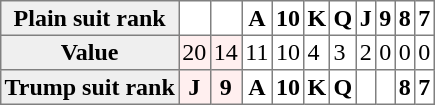<table border="1" cellspacing="1" cellpadding="2" style="border-collapse: collapse;">
<tr>
<th style="background:#efefef;">Plain suit rank</th>
<th></th>
<th></th>
<th>A</th>
<th>10</th>
<th>K</th>
<th>Q</th>
<th>J</th>
<th>9</th>
<th>8</th>
<th>7</th>
</tr>
<tr>
<th style="background:#efefef;">Value</th>
<td style="background:#ffefef;">20</td>
<td style="background:#ffefef;">14</td>
<td>11</td>
<td>10</td>
<td>4</td>
<td>3</td>
<td>2</td>
<td>0</td>
<td>0</td>
<td>0</td>
</tr>
<tr>
<th style="background:#efefef;">Trump suit rank</th>
<th style="background:#ffefef;">J</th>
<th style="background:#ffefef;">9</th>
<th>A</th>
<th>10</th>
<th>K</th>
<th>Q</th>
<th></th>
<th></th>
<th>8</th>
<th>7</th>
</tr>
</table>
